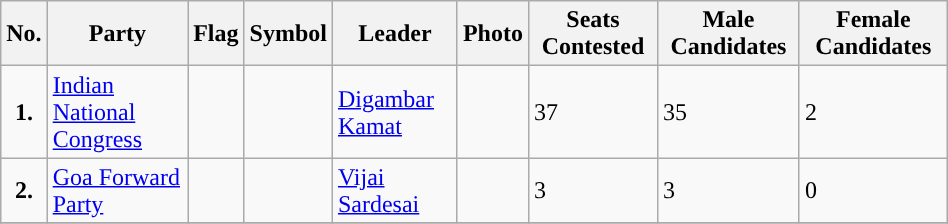<table class="wikitable"  width="50%">
<tr>
<th>No.</th>
<th>Party</th>
<th>Flag</th>
<th>Symbol</th>
<th>Leader</th>
<th>Photo</th>
<th>Seats Contested</th>
<th>Male Candidates</th>
<th>Female Candidates</th>
</tr>
<tr>
<td ! style="text-align:center; background:"><strong>1.</strong></td>
<td><a href='#'>Indian National Congress</a></td>
<td></td>
<td></td>
<td><a href='#'>Digambar Kamat</a></td>
<td></td>
<td>37</td>
<td>35</td>
<td>2</td>
</tr>
<tr>
<td ! style="text-align:center; background:"><strong>2.</strong></td>
<td><a href='#'>Goa Forward Party</a></td>
<td></td>
<td></td>
<td><a href='#'>Vijai Sardesai</a></td>
<td></td>
<td>3</td>
<td>3</td>
<td>0</td>
</tr>
<tr>
</tr>
</table>
